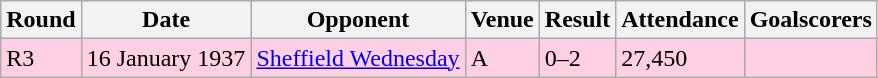<table class="wikitable">
<tr>
<th>Round</th>
<th>Date</th>
<th>Opponent</th>
<th>Venue</th>
<th>Result</th>
<th>Attendance</th>
<th>Goalscorers</th>
</tr>
<tr style="background:#ffd0e3;">
<td>R3</td>
<td>16 January 1937</td>
<td><a href='#'>Sheffield Wednesday</a></td>
<td>A</td>
<td>0–2</td>
<td>27,450</td>
<td></td>
</tr>
</table>
